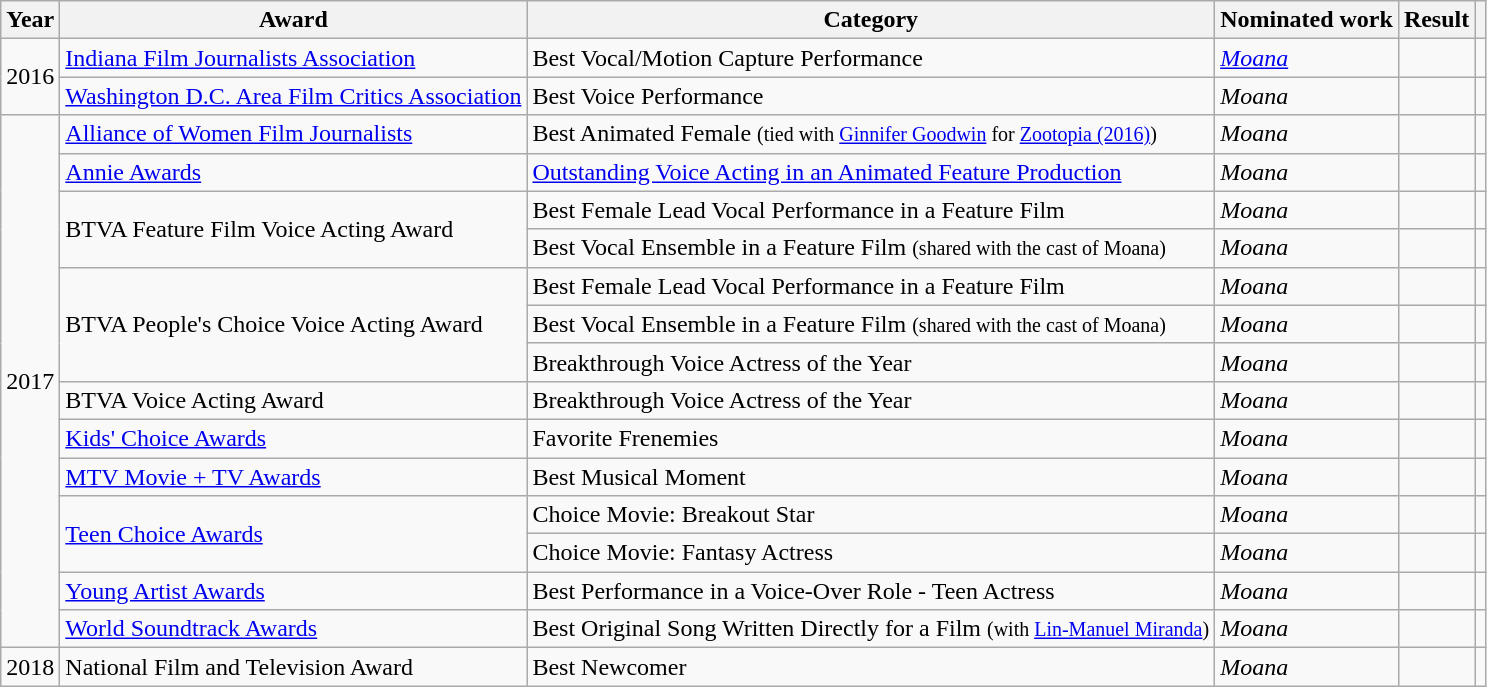<table class="wikitable sortable">
<tr>
<th>Year</th>
<th>Award</th>
<th>Category</th>
<th>Nominated work</th>
<th>Result</th>
<th class="unsortable"></th>
</tr>
<tr>
<td rowspan="2">2016</td>
<td><a href='#'>Indiana Film Journalists Association</a></td>
<td>Best Vocal/Motion Capture Performance</td>
<td><em><a href='#'>Moana</a></em></td>
<td></td>
<td style="text-align: center;"></td>
</tr>
<tr>
<td><a href='#'>Washington D.C. Area Film Critics Association</a></td>
<td>Best Voice Performance</td>
<td><em>Moana</em></td>
<td></td>
<td style="text-align: center;"></td>
</tr>
<tr>
<td rowspan="14">2017</td>
<td><a href='#'>Alliance of Women Film Journalists</a></td>
<td>Best Animated Female <small>(tied with <a href='#'>Ginnifer Goodwin</a> for <a href='#'>Zootopia (2016)</a>)</small></td>
<td><em>Moana</em></td>
<td></td>
<td style="text-align: center;"></td>
</tr>
<tr>
<td><a href='#'>Annie Awards</a></td>
<td><a href='#'>Outstanding Voice Acting in an Animated Feature Production</a></td>
<td><em>Moana</em></td>
<td></td>
<td style="text-align: center;"></td>
</tr>
<tr>
<td rowspan="2">BTVA Feature Film Voice Acting Award</td>
<td>Best Female Lead Vocal Performance in a Feature Film</td>
<td><em>Moana</em></td>
<td></td>
<td style="text-align: center;"></td>
</tr>
<tr>
<td>Best Vocal Ensemble in a Feature Film <small>(shared with the cast of Moana)</small></td>
<td><em>Moana</em></td>
<td></td>
<td style="text-align: center;"></td>
</tr>
<tr>
<td rowspan="3">BTVA People's Choice Voice Acting Award</td>
<td>Best Female Lead Vocal Performance in a Feature Film</td>
<td><em>Moana</em></td>
<td></td>
<td style="text-align: center;"></td>
</tr>
<tr>
<td>Best Vocal Ensemble in a Feature Film <small>(shared with the cast of Moana)</small></td>
<td><em>Moana</em></td>
<td></td>
<td style="text-align: center;"></td>
</tr>
<tr>
<td>Breakthrough Voice Actress of the Year</td>
<td><em>Moana</em></td>
<td></td>
<td style="text-align: center;"></td>
</tr>
<tr>
<td>BTVA Voice Acting Award</td>
<td>Breakthrough Voice Actress of the Year</td>
<td><em>Moana</em></td>
<td></td>
<td style="text-align: center;"></td>
</tr>
<tr>
<td><a href='#'>Kids' Choice Awards</a></td>
<td>Favorite Frenemies </td>
<td><em>Moana</em></td>
<td></td>
<td style="text-align: center;"></td>
</tr>
<tr>
<td><a href='#'>MTV Movie + TV Awards</a></td>
<td>Best Musical Moment</td>
<td><em>Moana</em></td>
<td></td>
<td style="text-align: center;"></td>
</tr>
<tr>
<td rowspan="2"><a href='#'>Teen Choice Awards</a></td>
<td>Choice Movie: Breakout Star</td>
<td><em>Moana</em></td>
<td></td>
<td style="text-align: center;"></td>
</tr>
<tr>
<td>Choice Movie: Fantasy Actress</td>
<td><em>Moana</em></td>
<td></td>
<td style="text-align: center;"></td>
</tr>
<tr>
<td><a href='#'>Young Artist Awards</a></td>
<td>Best Performance in a Voice-Over Role - Teen Actress</td>
<td><em>Moana</em></td>
<td></td>
<td style="text-align: center;"></td>
</tr>
<tr>
<td><a href='#'>World Soundtrack Awards</a></td>
<td>Best Original Song Written Directly for a Film <small>(with <a href='#'>Lin-Manuel Miranda</a>)</small></td>
<td><em>Moana</em></td>
<td></td>
<td style="text-align: center;"></td>
</tr>
<tr>
<td>2018</td>
<td>National Film and Television Award</td>
<td>Best Newcomer</td>
<td><em>Moana</em></td>
<td></td>
<td style="text-align: center;"></td>
</tr>
</table>
